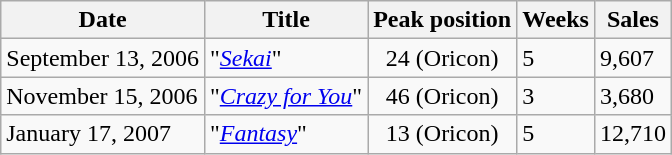<table class="wikitable">
<tr>
<th>Date</th>
<th>Title</th>
<th>Peak position</th>
<th>Weeks</th>
<th>Sales</th>
</tr>
<tr>
<td>September 13, 2006</td>
<td>"<em><a href='#'>Sekai</a></em>"</td>
<td align="center">24 (Oricon)</td>
<td>5</td>
<td>9,607</td>
</tr>
<tr>
<td>November 15, 2006</td>
<td>"<em><a href='#'>Crazy for You</a></em>"</td>
<td align="center">46 (Oricon)</td>
<td>3</td>
<td>3,680</td>
</tr>
<tr>
<td>January 17, 2007</td>
<td>"<em><a href='#'>Fantasy</a></em>"</td>
<td align="center">13 (Oricon)</td>
<td>5</td>
<td>12,710</td>
</tr>
</table>
